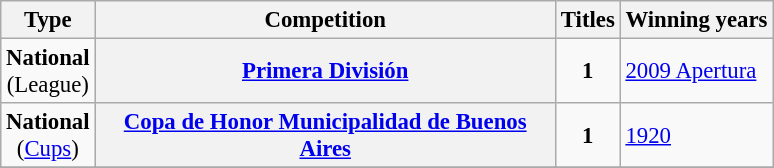<table class="wikitable plainrowheaders" style="font-size:95%; text-align:center;">
<tr>
<th>Type</th>
<th width=300px>Competition</th>
<th>Titles</th>
<th>Winning years</th>
</tr>
<tr>
<td><strong>National</strong><br>(League)</td>
<th scope=col><a href='#'>Primera División</a></th>
<td><strong>1</strong></td>
<td align="left"><a href='#'>2009 Apertura</a></td>
</tr>
<tr>
<td><strong>National</strong><br>(<a href='#'>Cups</a>)</td>
<th scope="col"><a href='#'>Copa de Honor Municipalidad de Buenos Aires</a></th>
<td><strong>1</strong></td>
<td align="left"><a href='#'>1920</a></td>
</tr>
<tr>
</tr>
</table>
